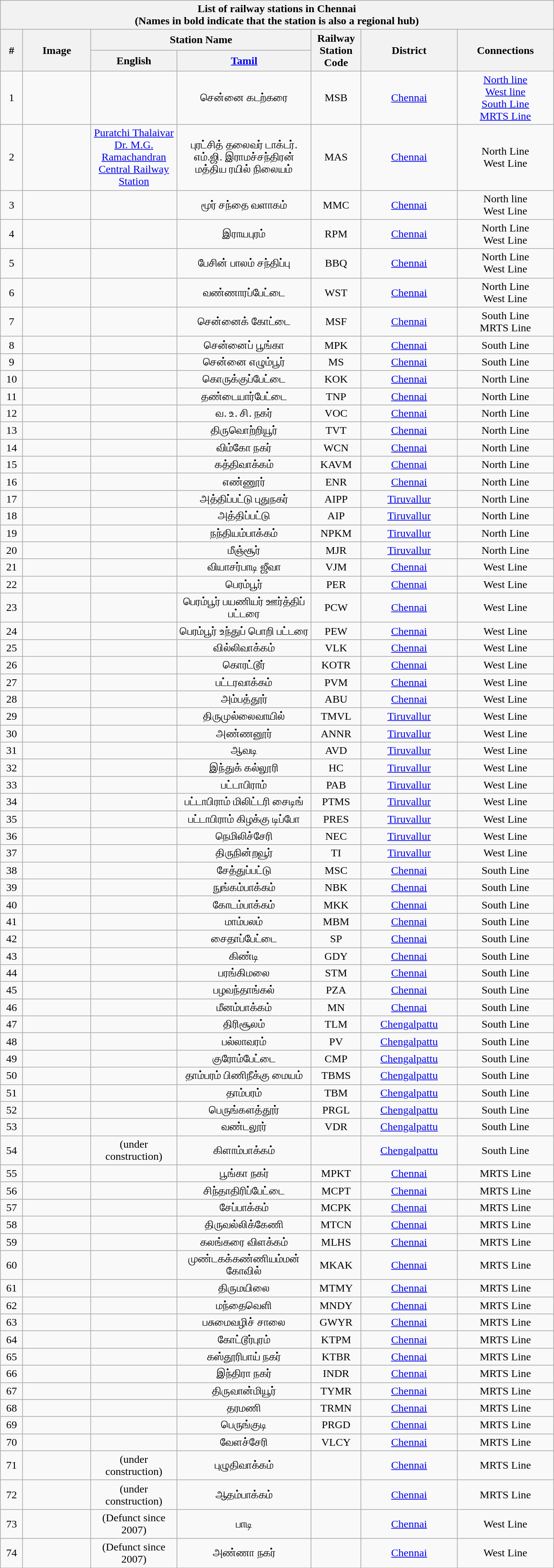<table class="wikitable"  style="text-align:center; width:65%;">
<tr>
<th colspan="12"><span>List of railway stations in Chennai<br>(Names in bold indicate that the station is also a regional hub)</span></th>
</tr>
<tr>
<th style="width:1%;" rowspan="2">#</th>
<th style="width:5%;" rowspan="2">Image</th>
<th style="width:5%;" colspan="2">Station Name</th>
<th style="width:1%;" rowspan="2">Railway Station Code</th>
<th style="width:5%;" rowspan="2">District</th>
<th style="width:5%;" rowspan="2">Connections</th>
</tr>
<tr>
<th>English</th>
<th><a href='#'>Tamil</a></th>
</tr>
<tr>
<td>1</td>
<td></td>
<td></td>
<td>சென்னை கடற்கரை</td>
<td>MSB</td>
<td><a href='#'>Chennai</a></td>
<td><a href='#'>North line</a><br><a href='#'>West line</a><br><a href='#'>South Line</a><br><a href='#'>MRTS Line</a></td>
</tr>
<tr>
<td>2</td>
<td></td>
<td><a href='#'>Puratchi Thalaivar Dr. M.G. Ramachandran Central Railway Station</a></td>
<td>புரட்சித் தலைவர் டாக்டர். எம்.ஜி. இராமச்சந்திரன் மத்திய ரயில் நிலையம்</td>
<td>MAS</td>
<td><a href='#'>Chennai</a></td>
<td>North Line<br> West Line</td>
</tr>
<tr>
<td>3</td>
<td></td>
<td></td>
<td>மூர் சந்தை வளாகம்</td>
<td>MMC</td>
<td><a href='#'>Chennai</a></td>
<td>North line<br> West Line</td>
</tr>
<tr>
<td>4</td>
<td></td>
<td></td>
<td>இராயபுரம்</td>
<td>RPM</td>
<td><a href='#'>Chennai</a></td>
<td>North Line<br>West Line</td>
</tr>
<tr>
<td>5</td>
<td></td>
<td></td>
<td>பேசின் பாலம் சந்திப்பு</td>
<td>BBQ</td>
<td><a href='#'>Chennai</a></td>
<td>North Line<br>West Line</td>
</tr>
<tr>
<td>6</td>
<td></td>
<td></td>
<td>வண்ணாரப்பேட்டை</td>
<td>WST</td>
<td><a href='#'>Chennai</a></td>
<td>North Line<br> West Line</td>
</tr>
<tr>
<td>7</td>
<td></td>
<td></td>
<td>சென்னைக் கோட்டை</td>
<td>MSF</td>
<td><a href='#'>Chennai</a></td>
<td>South Line<br>MRTS Line</td>
</tr>
<tr>
<td>8</td>
<td></td>
<td></td>
<td>சென்னைப் பூங்கா</td>
<td>MPK</td>
<td><a href='#'>Chennai</a></td>
<td>South Line</td>
</tr>
<tr>
<td>9</td>
<td></td>
<td></td>
<td>சென்னை எழும்பூர்</td>
<td>MS</td>
<td><a href='#'>Chennai</a></td>
<td>South Line</td>
</tr>
<tr>
<td>10</td>
<td></td>
<td></td>
<td>கொருக்குப்பேட்டை</td>
<td>KOK</td>
<td><a href='#'>Chennai</a></td>
<td>North Line</td>
</tr>
<tr>
<td>11</td>
<td></td>
<td></td>
<td>தண்டையார்பேட்டை</td>
<td>TNP</td>
<td><a href='#'>Chennai</a></td>
<td>North Line</td>
</tr>
<tr>
<td>12</td>
<td></td>
<td></td>
<td>வ. உ. சி. நகர்</td>
<td>VOC</td>
<td><a href='#'>Chennai</a></td>
<td>North Line</td>
</tr>
<tr>
<td>13</td>
<td></td>
<td></td>
<td>திருவொற்றியூர்</td>
<td>TVT</td>
<td><a href='#'>Chennai</a></td>
<td>North Line</td>
</tr>
<tr>
<td>14</td>
<td></td>
<td></td>
<td>விம்கோ நகர்</td>
<td>WCN</td>
<td><a href='#'>Chennai</a></td>
<td>North Line</td>
</tr>
<tr>
<td>15</td>
<td></td>
<td></td>
<td>கத்திவாக்கம்</td>
<td>KAVM</td>
<td><a href='#'>Chennai</a></td>
<td>North Line</td>
</tr>
<tr>
<td>16</td>
<td></td>
<td></td>
<td>எண்ணூர்</td>
<td>ENR</td>
<td><a href='#'>Chennai</a></td>
<td>North Line</td>
</tr>
<tr>
<td>17</td>
<td></td>
<td></td>
<td>அத்திப்பட்டு புதுநகர்</td>
<td>AIPP</td>
<td><a href='#'>Tiruvallur</a></td>
<td>North Line</td>
</tr>
<tr>
<td>18</td>
<td></td>
<td></td>
<td>அத்திப்பட்டு</td>
<td>AIP</td>
<td><a href='#'>Tiruvallur</a></td>
<td>North Line</td>
</tr>
<tr>
<td>19</td>
<td></td>
<td></td>
<td>நந்தியம்பாக்கம்</td>
<td>NPKM</td>
<td><a href='#'>Tiruvallur</a></td>
<td>North Line</td>
</tr>
<tr>
<td>20</td>
<td></td>
<td></td>
<td>மீஞ்சூர்</td>
<td>MJR</td>
<td><a href='#'>Tiruvallur</a></td>
<td>North Line</td>
</tr>
<tr>
<td>21</td>
<td></td>
<td></td>
<td>வியாசர்பாடி ஜீவா</td>
<td>VJM</td>
<td><a href='#'>Chennai</a></td>
<td>West Line</td>
</tr>
<tr>
<td>22</td>
<td></td>
<td></td>
<td>பெரம்பூர்</td>
<td>PER</td>
<td><a href='#'>Chennai</a></td>
<td>West Line</td>
</tr>
<tr>
<td>23</td>
<td></td>
<td></td>
<td>பெரம்பூர் பயணியர் ஊர்த்திப் பட்டரை</td>
<td>PCW</td>
<td><a href='#'>Chennai</a></td>
<td>West Line</td>
</tr>
<tr>
<td>24</td>
<td></td>
<td></td>
<td>பெரம்பூர் உந்துப் பொறி பட்டரை</td>
<td>PEW</td>
<td><a href='#'>Chennai</a></td>
<td>West Line</td>
</tr>
<tr>
<td>25</td>
<td></td>
<td></td>
<td>வில்லிவாக்கம்</td>
<td>VLK</td>
<td><a href='#'>Chennai</a></td>
<td>West Line</td>
</tr>
<tr>
<td>26</td>
<td></td>
<td></td>
<td>கொரட்டூர்</td>
<td>KOTR</td>
<td><a href='#'>Chennai</a></td>
<td>West Line</td>
</tr>
<tr>
<td>27</td>
<td></td>
<td></td>
<td>பட்டரவாக்கம்</td>
<td>PVM</td>
<td><a href='#'>Chennai</a></td>
<td>West Line</td>
</tr>
<tr>
<td>28</td>
<td></td>
<td></td>
<td>அம்பத்தூர்</td>
<td>ABU</td>
<td><a href='#'>Chennai</a></td>
<td>West Line</td>
</tr>
<tr>
<td>29</td>
<td></td>
<td></td>
<td>திருமுல்லைவாயில்</td>
<td>TMVL</td>
<td><a href='#'>Tiruvallur</a></td>
<td>West Line</td>
</tr>
<tr>
<td>30</td>
<td></td>
<td></td>
<td>அண்ணனூர்</td>
<td>ANNR</td>
<td><a href='#'>Tiruvallur</a></td>
<td>West Line</td>
</tr>
<tr>
<td>31</td>
<td></td>
<td></td>
<td>ஆவடி</td>
<td>AVD</td>
<td><a href='#'>Tiruvallur</a></td>
<td>West Line</td>
</tr>
<tr>
<td>32</td>
<td></td>
<td></td>
<td>இந்துக் கல்லூரி</td>
<td>HC</td>
<td><a href='#'>Tiruvallur</a></td>
<td>West Line</td>
</tr>
<tr>
<td>33</td>
<td></td>
<td></td>
<td>பட்டாபிராம்</td>
<td>PAB</td>
<td><a href='#'>Tiruvallur</a></td>
<td>West Line</td>
</tr>
<tr>
<td>34</td>
<td></td>
<td></td>
<td>பட்டாபிராம் மிலிட்டரி சைடிங்</td>
<td>PTMS</td>
<td><a href='#'>Tiruvallur</a></td>
<td>West Line</td>
</tr>
<tr>
<td>35</td>
<td></td>
<td></td>
<td>பட்டாபிராம் கிழக்கு டிப்போ</td>
<td>PRES</td>
<td><a href='#'>Tiruvallur</a></td>
<td>West Line</td>
</tr>
<tr>
<td>36</td>
<td></td>
<td></td>
<td>நெமிலிச்சேரி</td>
<td>NEC</td>
<td><a href='#'>Tiruvallur</a></td>
<td>West Line</td>
</tr>
<tr>
<td>37</td>
<td></td>
<td></td>
<td>திருநின்றவூர்</td>
<td>TI</td>
<td><a href='#'>Tiruvallur</a></td>
<td>West Line</td>
</tr>
<tr>
<td>38</td>
<td></td>
<td></td>
<td>சேத்துப்பட்டு</td>
<td>MSC</td>
<td><a href='#'>Chennai</a></td>
<td>South Line</td>
</tr>
<tr>
<td>39</td>
<td></td>
<td></td>
<td>நுங்கம்பாக்கம்</td>
<td>NBK</td>
<td><a href='#'>Chennai</a></td>
<td>South Line</td>
</tr>
<tr>
<td>40</td>
<td></td>
<td></td>
<td>கோடம்பாக்கம்</td>
<td>MKK</td>
<td><a href='#'>Chennai</a></td>
<td>South Line</td>
</tr>
<tr>
<td>41</td>
<td></td>
<td></td>
<td>மாம்பலம்</td>
<td>MBM</td>
<td><a href='#'>Chennai</a></td>
<td>South Line</td>
</tr>
<tr>
<td>42</td>
<td></td>
<td></td>
<td>சைதாப்பேட்டை</td>
<td>SP</td>
<td><a href='#'>Chennai</a></td>
<td>South Line</td>
</tr>
<tr>
<td>43</td>
<td></td>
<td></td>
<td>கிண்டி</td>
<td>GDY</td>
<td><a href='#'>Chennai</a></td>
<td>South Line</td>
</tr>
<tr>
<td>44</td>
<td></td>
<td></td>
<td>பரங்கிமலை</td>
<td>STM</td>
<td><a href='#'>Chennai</a></td>
<td>South Line</td>
</tr>
<tr>
<td>45</td>
<td></td>
<td></td>
<td>பழவந்தாங்கல்</td>
<td>PZA</td>
<td><a href='#'>Chennai</a></td>
<td>South Line</td>
</tr>
<tr>
<td>46</td>
<td></td>
<td></td>
<td>மீனம்பாக்கம்</td>
<td>MN</td>
<td><a href='#'>Chennai</a></td>
<td>South Line</td>
</tr>
<tr>
<td>47</td>
<td></td>
<td></td>
<td>திரிசூலம்</td>
<td>TLM</td>
<td><a href='#'>Chengalpattu</a></td>
<td>South Line</td>
</tr>
<tr>
<td>48</td>
<td></td>
<td></td>
<td>பல்லாவரம்</td>
<td>PV</td>
<td><a href='#'>Chengalpattu</a></td>
<td>South Line</td>
</tr>
<tr>
<td>49</td>
<td></td>
<td></td>
<td>குரோம்பேட்டை</td>
<td>CMP</td>
<td><a href='#'>Chengalpattu</a></td>
<td>South Line</td>
</tr>
<tr>
<td>50</td>
<td></td>
<td></td>
<td>தாம்பரம் பிணிநீக்கு மையம்</td>
<td>TBMS</td>
<td><a href='#'>Chengalpattu</a></td>
<td>South Line</td>
</tr>
<tr>
<td>51</td>
<td></td>
<td></td>
<td>தாம்பரம்</td>
<td>TBM</td>
<td><a href='#'>Chengalpattu</a></td>
<td>South Line</td>
</tr>
<tr>
<td>52</td>
<td></td>
<td></td>
<td>பெருங்களத்தூர்</td>
<td>PRGL</td>
<td><a href='#'>Chengalpattu</a></td>
<td>South Line</td>
</tr>
<tr>
<td>53</td>
<td></td>
<td></td>
<td>வண்டலூர்</td>
<td>VDR</td>
<td><a href='#'>Chengalpattu</a></td>
<td>South Line</td>
</tr>
<tr>
<td>54</td>
<td></td>
<td> (under construction)</td>
<td>கிளாம்பாக்கம்</td>
<td></td>
<td><a href='#'>Chengalpattu</a></td>
<td>South Line</td>
</tr>
<tr>
<td>55</td>
<td></td>
<td></td>
<td>பூங்கா நகர்</td>
<td>MPKT</td>
<td><a href='#'>Chennai</a></td>
<td>MRTS Line</td>
</tr>
<tr>
<td>56</td>
<td></td>
<td></td>
<td>சிந்தாதிரிப்பேட்டை</td>
<td>MCPT</td>
<td><a href='#'>Chennai</a></td>
<td>MRTS Line</td>
</tr>
<tr>
<td>57</td>
<td></td>
<td></td>
<td>சேப்பாக்கம்</td>
<td>MCPK</td>
<td><a href='#'>Chennai</a></td>
<td>MRTS Line</td>
</tr>
<tr>
<td>58</td>
<td></td>
<td></td>
<td>திருவல்லிக்கேணி</td>
<td>MTCN</td>
<td><a href='#'>Chennai</a></td>
<td>MRTS Line</td>
</tr>
<tr>
<td>59</td>
<td></td>
<td></td>
<td>கலங்கரை விளக்கம்</td>
<td>MLHS</td>
<td><a href='#'>Chennai</a></td>
<td>MRTS Line</td>
</tr>
<tr>
<td>60</td>
<td></td>
<td></td>
<td>முண்டகக்கண்ணியம்மன் கோவில்</td>
<td>MKAK</td>
<td><a href='#'>Chennai</a></td>
<td>MRTS Line</td>
</tr>
<tr>
<td>61</td>
<td></td>
<td></td>
<td>திருமயிலை</td>
<td>MTMY</td>
<td><a href='#'>Chennai</a></td>
<td>MRTS Line</td>
</tr>
<tr>
<td>62</td>
<td></td>
<td></td>
<td>மந்தைவெளி</td>
<td>MNDY</td>
<td><a href='#'>Chennai</a></td>
<td>MRTS Line</td>
</tr>
<tr>
<td>63</td>
<td></td>
<td></td>
<td>பசுமைவழிச் சாலை</td>
<td>GWYR</td>
<td><a href='#'>Chennai</a></td>
<td>MRTS Line</td>
</tr>
<tr>
<td>64</td>
<td></td>
<td></td>
<td>கோட்டூர்புரம்</td>
<td>KTPM</td>
<td><a href='#'>Chennai</a></td>
<td>MRTS Line</td>
</tr>
<tr>
<td>65</td>
<td></td>
<td></td>
<td>கஸ்தூரிபாய் நகர்</td>
<td>KTBR</td>
<td><a href='#'>Chennai</a></td>
<td>MRTS Line</td>
</tr>
<tr>
<td>66</td>
<td></td>
<td></td>
<td>இந்திரா நகர்</td>
<td>INDR</td>
<td><a href='#'>Chennai</a></td>
<td>MRTS Line</td>
</tr>
<tr>
<td>67</td>
<td></td>
<td></td>
<td>திருவான்மியூர்</td>
<td>TYMR</td>
<td><a href='#'>Chennai</a></td>
<td>MRTS Line</td>
</tr>
<tr>
<td>68</td>
<td></td>
<td></td>
<td>தரமணி</td>
<td>TRMN</td>
<td><a href='#'>Chennai</a></td>
<td>MRTS Line</td>
</tr>
<tr>
<td>69</td>
<td></td>
<td></td>
<td>பெருங்குடி</td>
<td>PRGD</td>
<td><a href='#'>Chennai</a></td>
<td>MRTS Line</td>
</tr>
<tr>
<td>70</td>
<td></td>
<td></td>
<td>வேளச்சேரி</td>
<td>VLCY</td>
<td><a href='#'>Chennai</a></td>
<td>MRTS Line</td>
</tr>
<tr>
<td>71</td>
<td></td>
<td> (under construction)</td>
<td>புழுதிவாக்கம்</td>
<td></td>
<td><a href='#'>Chennai</a></td>
<td>MRTS Line</td>
</tr>
<tr>
<td>72</td>
<td></td>
<td> (under construction)</td>
<td>ஆதம்பாக்கம்</td>
<td></td>
<td><a href='#'>Chennai</a></td>
<td>MRTS Line</td>
</tr>
<tr>
<td>73</td>
<td></td>
<td> (Defunct since 2007)</td>
<td>பாடி</td>
<td></td>
<td><a href='#'>Chennai</a></td>
<td>West Line</td>
</tr>
<tr>
<td>74</td>
<td></td>
<td> (Defunct since 2007)</td>
<td>அண்ணா நகர்</td>
<td></td>
<td><a href='#'>Chennai</a></td>
<td>West Line</td>
</tr>
<tr>
</tr>
</table>
